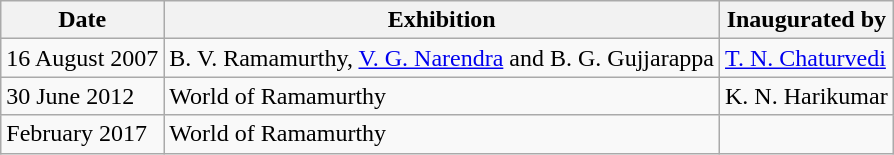<table class="wikitable sortable">
<tr>
<th>Date</th>
<th>Exhibition</th>
<th>Inaugurated by</th>
</tr>
<tr>
<td>16 August 2007</td>
<td>B. V. Ramamurthy, <a href='#'>V. G. Narendra</a> and B. G. Gujjarappa</td>
<td><a href='#'>T. N. Chaturvedi</a></td>
</tr>
<tr>
<td>30 June 2012</td>
<td>World of Ramamurthy</td>
<td>K. N. Harikumar</td>
</tr>
<tr>
<td>February 2017</td>
<td>World of Ramamurthy</td>
<td></td>
</tr>
</table>
